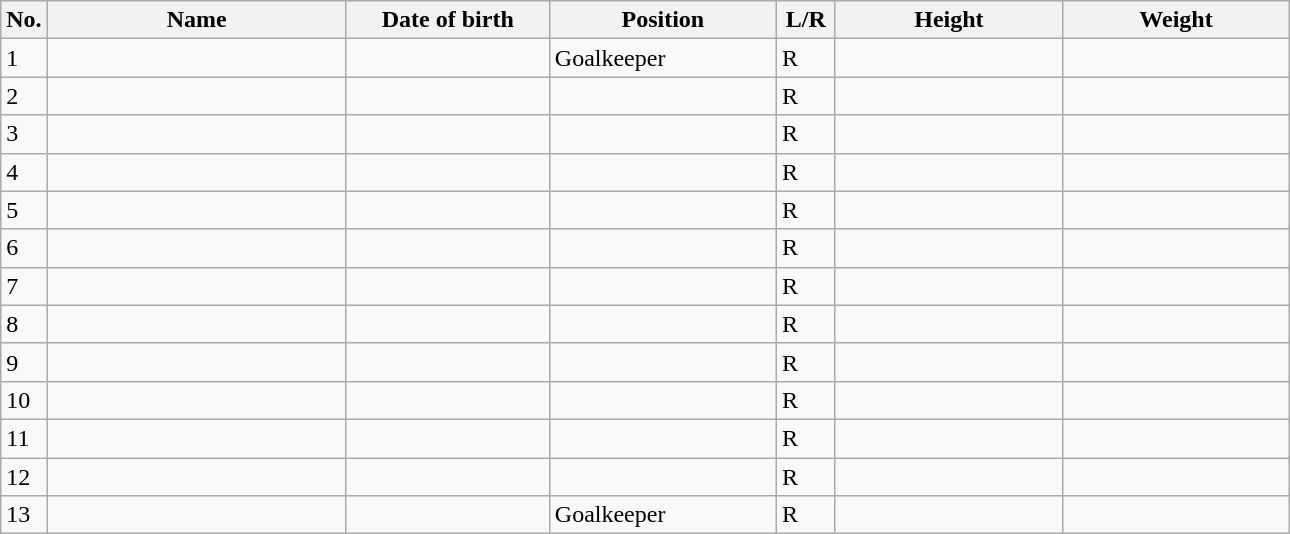<table class=wikitable sortable style=font-size:100%; text-align:center;>
<tr>
<th>No.</th>
<th style=width:12em>Name</th>
<th style=width:8em>Date of birth</th>
<th style=width:9em>Position</th>
<th style=width:2em>L/R</th>
<th style=width:9em>Height</th>
<th style=width:9em>Weight</th>
</tr>
<tr>
<td>1</td>
<td align=left></td>
<td align=right></td>
<td>Goalkeeper</td>
<td>R</td>
<td></td>
<td></td>
</tr>
<tr>
<td>2</td>
<td align=left></td>
<td align=right></td>
<td></td>
<td>R</td>
<td></td>
<td></td>
</tr>
<tr>
<td>3</td>
<td align=left></td>
<td align=right></td>
<td></td>
<td>R</td>
<td></td>
<td></td>
</tr>
<tr>
<td>4</td>
<td align=left></td>
<td align=right></td>
<td></td>
<td>R</td>
<td></td>
<td></td>
</tr>
<tr>
<td>5</td>
<td align=left></td>
<td align=right></td>
<td></td>
<td>R</td>
<td></td>
<td></td>
</tr>
<tr>
<td>6</td>
<td align=left></td>
<td align=right></td>
<td></td>
<td>R</td>
<td></td>
<td></td>
</tr>
<tr>
<td>7</td>
<td align=left></td>
<td align=right></td>
<td></td>
<td>R</td>
<td></td>
<td></td>
</tr>
<tr>
<td>8</td>
<td align=left></td>
<td align=right></td>
<td></td>
<td>R</td>
<td></td>
<td></td>
</tr>
<tr>
<td>9</td>
<td align=left></td>
<td align=right></td>
<td></td>
<td>R</td>
<td></td>
<td></td>
</tr>
<tr>
<td>10</td>
<td align=left></td>
<td align=right></td>
<td></td>
<td>R</td>
<td></td>
<td></td>
</tr>
<tr>
<td>11</td>
<td align=left></td>
<td align=right></td>
<td></td>
<td>R</td>
<td></td>
<td></td>
</tr>
<tr>
<td>12</td>
<td align=left></td>
<td align=right></td>
<td></td>
<td>R</td>
<td></td>
<td></td>
</tr>
<tr>
<td>13</td>
<td align=left></td>
<td align=right></td>
<td>Goalkeeper</td>
<td>R</td>
<td></td>
<td></td>
</tr>
</table>
